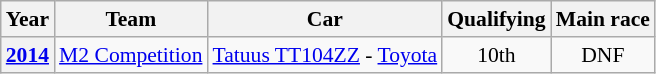<table class="wikitable" style="text-align:center; font-size:90%">
<tr>
<th>Year</th>
<th>Team</th>
<th>Car</th>
<th>Qualifying</th>
<th>Main race</th>
</tr>
<tr>
<th><a href='#'>2014</a></th>
<td align="left" nowrap> <a href='#'>M2 Competition</a></td>
<td align="left" nowrap><a href='#'>Tatuus TT104ZZ</a> - <a href='#'>Toyota</a></td>
<td>10th</td>
<td>DNF</td>
</tr>
</table>
